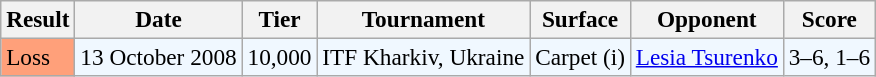<table class="sortable wikitable" style=font-size:97%>
<tr>
<th>Result</th>
<th>Date</th>
<th>Tier</th>
<th>Tournament</th>
<th>Surface</th>
<th>Opponent</th>
<th class="unsortable">Score</th>
</tr>
<tr style="background:#f0f8ff;">
<td style="background:#ffa07a;">Loss</td>
<td>13 October 2008</td>
<td>10,000</td>
<td>ITF Kharkiv, Ukraine</td>
<td>Carpet (i)</td>
<td> <a href='#'>Lesia Tsurenko</a></td>
<td>3–6, 1–6</td>
</tr>
</table>
